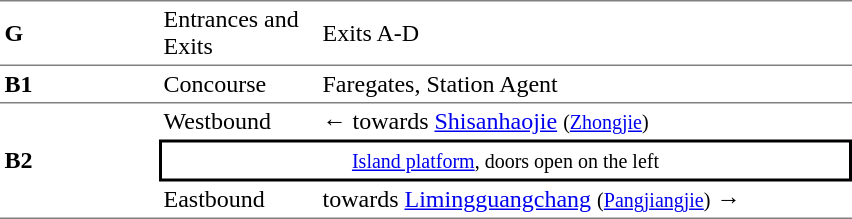<table cellspacing=0 cellpadding=3>
<tr>
<td style="border-top:solid 1px gray;border-bottom:solid 1px gray;" width=100><strong>G</strong></td>
<td style="border-top:solid 1px gray;border-bottom:solid 1px gray;" width=100>Entrances and Exits</td>
<td style="border-top:solid 1px gray;border-bottom:solid 1px gray;" width=350>Exits A-D</td>
</tr>
<tr>
<td style="border-bottom:solid 1px gray;"><strong>B1</strong></td>
<td style="border-bottom:solid 1px gray;">Concourse</td>
<td style="border-bottom:solid 1px gray;">Faregates, Station Agent</td>
</tr>
<tr>
<td style="border-bottom:solid 1px gray;" rowspan=3><strong>B2</strong></td>
<td>Westbound</td>
<td>←  towards <a href='#'>Shisanhaojie</a> <small>(<a href='#'>Zhongjie</a>)</small></td>
</tr>
<tr>
<td style="border-right:solid 2px black;border-left:solid 2px black;border-top:solid 2px black;border-bottom:solid 2px black;text-align:center;" colspan=2><small><a href='#'>Island platform</a>, doors open on the left</small></td>
</tr>
<tr>
<td style="border-bottom:solid 1px gray;">Eastbound</td>
<td style="border-bottom:solid 1px gray;">  towards <a href='#'>Limingguangchang</a> <small>(<a href='#'>Pangjiangjie</a>)</small> →</td>
</tr>
</table>
